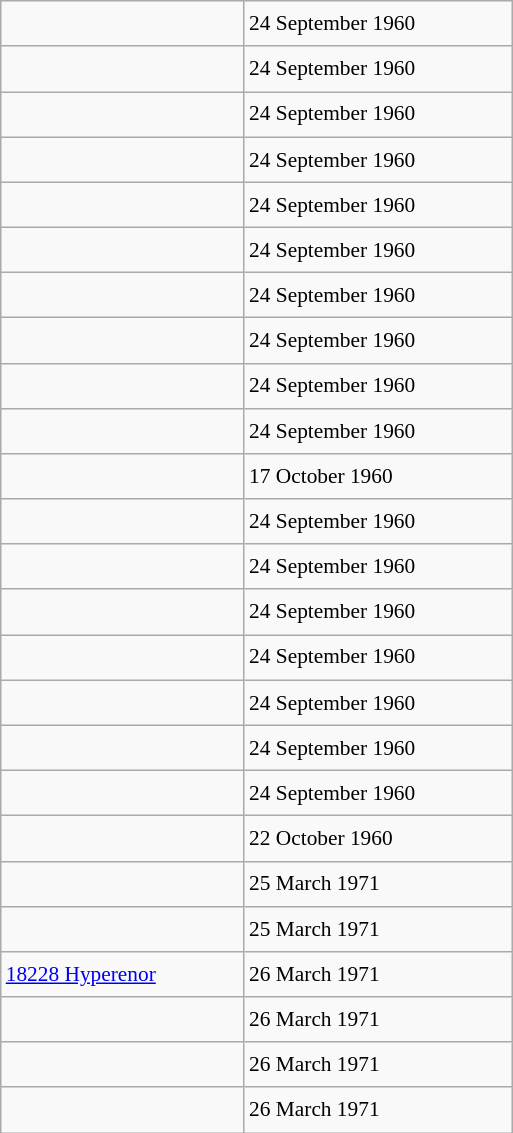<table class="wikitable" style="font-size: 89%; float: left; width: 24em; margin-right: 1em; line-height: 1.65em">
<tr>
<td></td>
<td>24 September 1960</td>
</tr>
<tr>
<td></td>
<td>24 September 1960</td>
</tr>
<tr>
<td></td>
<td>24 September 1960</td>
</tr>
<tr>
<td></td>
<td>24 September 1960</td>
</tr>
<tr>
<td></td>
<td>24 September 1960</td>
</tr>
<tr>
<td></td>
<td>24 September 1960</td>
</tr>
<tr>
<td></td>
<td>24 September 1960</td>
</tr>
<tr>
<td></td>
<td>24 September 1960</td>
</tr>
<tr>
<td></td>
<td>24 September 1960</td>
</tr>
<tr>
<td></td>
<td>24 September 1960</td>
</tr>
<tr>
<td></td>
<td>17 October 1960</td>
</tr>
<tr>
<td></td>
<td>24 September 1960</td>
</tr>
<tr>
<td></td>
<td>24 September 1960</td>
</tr>
<tr>
<td></td>
<td>24 September 1960</td>
</tr>
<tr>
<td></td>
<td>24 September 1960</td>
</tr>
<tr>
<td></td>
<td>24 September 1960</td>
</tr>
<tr>
<td></td>
<td>24 September 1960</td>
</tr>
<tr>
<td></td>
<td>24 September 1960</td>
</tr>
<tr>
<td></td>
<td>22 October 1960</td>
</tr>
<tr>
<td></td>
<td>25 March 1971</td>
</tr>
<tr>
<td></td>
<td>25 March 1971</td>
</tr>
<tr>
<td><a href='#'>18228 Hyperenor</a></td>
<td>26 March 1971</td>
</tr>
<tr>
<td></td>
<td>26 March 1971</td>
</tr>
<tr>
<td></td>
<td>26 March 1971</td>
</tr>
<tr>
<td></td>
<td>26 March 1971</td>
</tr>
</table>
